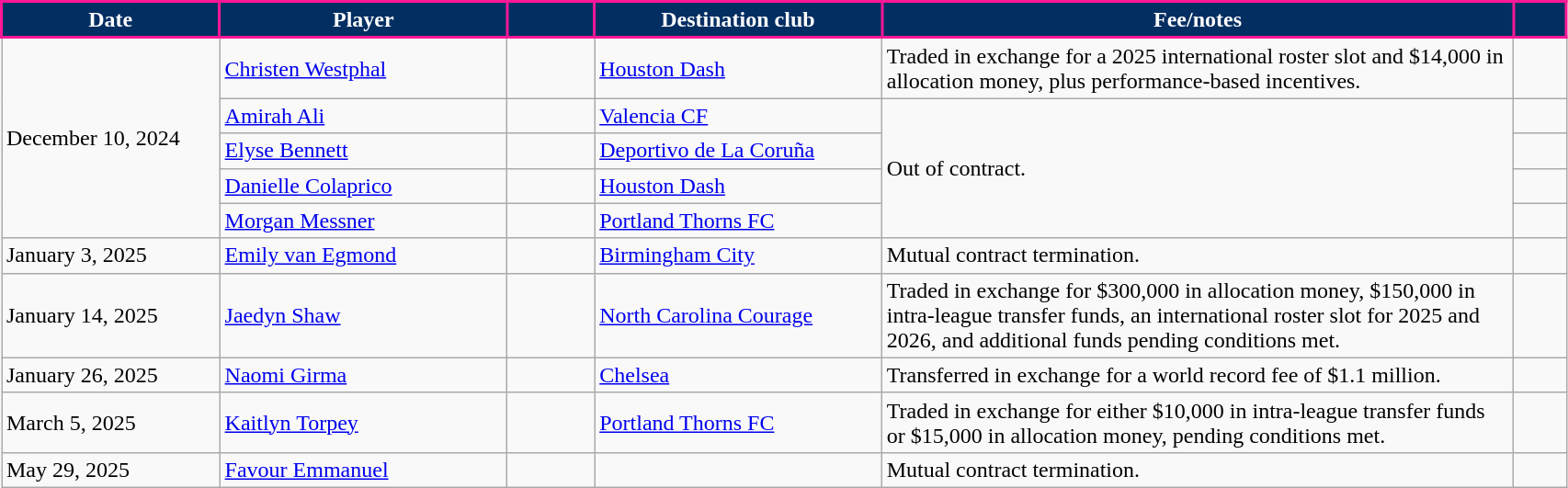<table class="wikitable">
<tr>
<th style="background:#032E62; color:white; border:2px solid #FC1896; width:150px;" scope="col">Date</th>
<th style="background:#032E62; color:white; border:2px solid #FC1896; width:200px;" scope="col">Player</th>
<th style="background:#032E62; color:white; border:2px solid #FC1896; width:55px;" scope="col"></th>
<th style="background:#032E62; color:white; border:2px solid #FC1896; width:200px;" scope="col">Destination club</th>
<th style="background:#032E62; color:white; border:2px solid #FC1896; width:450px;" scope="col">Fee/notes</th>
<th style="background:#032E62; color:white; border:2px solid #FC1896; width:30px;" scope="col"></th>
</tr>
<tr>
<td rowspan="5">December 10, 2024</td>
<td> <a href='#'>Christen Westphal</a></td>
<td></td>
<td> <a href='#'>Houston Dash</a></td>
<td>Traded in exchange for a 2025 international roster slot and $14,000 in allocation money, plus performance-based incentives.</td>
<td></td>
</tr>
<tr>
<td> <a href='#'>Amirah Ali</a></td>
<td></td>
<td> <a href='#'>Valencia CF</a></td>
<td rowspan="4">Out of contract.</td>
<td></td>
</tr>
<tr>
<td> <a href='#'>Elyse Bennett</a></td>
<td></td>
<td> <a href='#'>Deportivo de La Coruña</a></td>
<td></td>
</tr>
<tr>
<td> <a href='#'>Danielle Colaprico</a></td>
<td></td>
<td> <a href='#'>Houston Dash</a></td>
<td></td>
</tr>
<tr>
<td> <a href='#'>Morgan Messner</a></td>
<td></td>
<td> <a href='#'>Portland Thorns FC</a></td>
<td></td>
</tr>
<tr>
<td>January 3, 2025</td>
<td> <a href='#'>Emily van Egmond</a></td>
<td></td>
<td> <a href='#'>Birmingham City</a></td>
<td>Mutual contract termination.</td>
<td></td>
</tr>
<tr>
<td>January 14, 2025</td>
<td> <a href='#'>Jaedyn Shaw</a></td>
<td></td>
<td> <a href='#'>North Carolina Courage</a></td>
<td>Traded in exchange for $300,000 in allocation money, $150,000 in intra-league transfer funds, an international roster slot for 2025 and 2026, and additional funds pending conditions met.</td>
<td></td>
</tr>
<tr>
<td>January 26, 2025</td>
<td> <a href='#'>Naomi Girma</a></td>
<td></td>
<td> <a href='#'>Chelsea</a></td>
<td>Transferred in exchange for a world record fee of $1.1 million.</td>
<td></td>
</tr>
<tr>
<td>March 5, 2025</td>
<td> <a href='#'>Kaitlyn Torpey</a></td>
<td></td>
<td> <a href='#'>Portland Thorns FC</a></td>
<td>Traded in exchange for either $10,000 in intra-league transfer funds or $15,000 in allocation money, pending conditions met.</td>
<td></td>
</tr>
<tr>
<td>May 29, 2025</td>
<td> <a href='#'>Favour Emmanuel</a></td>
<td></td>
<td></td>
<td>Mutual contract termination.</td>
<td></td>
</tr>
</table>
